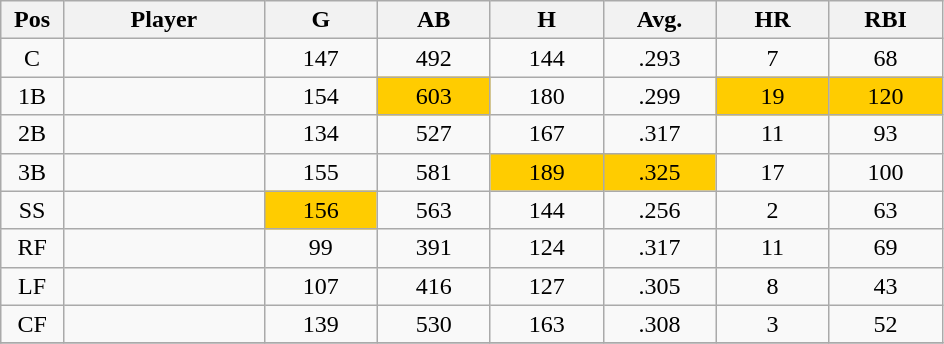<table class="wikitable sortable">
<tr>
<th bgcolor="#DDDDFF" width="5%">Pos</th>
<th bgcolor="#DDDDFF" width="16%">Player</th>
<th bgcolor="#DDDDFF" width="9%">G</th>
<th bgcolor="#DDDDFF" width="9%">AB</th>
<th bgcolor="#DDDDFF" width="9%">H</th>
<th bgcolor="#DDDDFF" width="9%">Avg.</th>
<th bgcolor="#DDDDFF" width="9%">HR</th>
<th bgcolor="#DDDDFF" width="9%">RBI</th>
</tr>
<tr align="center">
<td>C</td>
<td></td>
<td>147</td>
<td>492</td>
<td>144</td>
<td>.293</td>
<td>7</td>
<td>68</td>
</tr>
<tr align="center">
<td>1B</td>
<td></td>
<td>154</td>
<td bgcolor=#ffcc00>603</td>
<td>180</td>
<td>.299</td>
<td bgcolor=#ffcc00>19</td>
<td bgcolor=#ffcc00>120</td>
</tr>
<tr align="center">
<td>2B</td>
<td></td>
<td>134</td>
<td>527</td>
<td>167</td>
<td>.317</td>
<td>11</td>
<td>93</td>
</tr>
<tr align="center">
<td>3B</td>
<td></td>
<td>155</td>
<td>581</td>
<td bgcolor=#ffcc00>189</td>
<td bgcolor=#ffcc00>.325</td>
<td>17</td>
<td>100</td>
</tr>
<tr align="center">
<td>SS</td>
<td></td>
<td bgcolor=#ffcc00>156</td>
<td>563</td>
<td>144</td>
<td>.256</td>
<td>2</td>
<td>63</td>
</tr>
<tr align="center">
<td>RF</td>
<td></td>
<td>99</td>
<td>391</td>
<td>124</td>
<td>.317</td>
<td>11</td>
<td>69</td>
</tr>
<tr align="center">
<td>LF</td>
<td></td>
<td>107</td>
<td>416</td>
<td>127</td>
<td>.305</td>
<td>8</td>
<td>43</td>
</tr>
<tr align="center">
<td>CF</td>
<td></td>
<td>139</td>
<td>530</td>
<td>163</td>
<td>.308</td>
<td>3</td>
<td>52</td>
</tr>
<tr align="center">
</tr>
</table>
